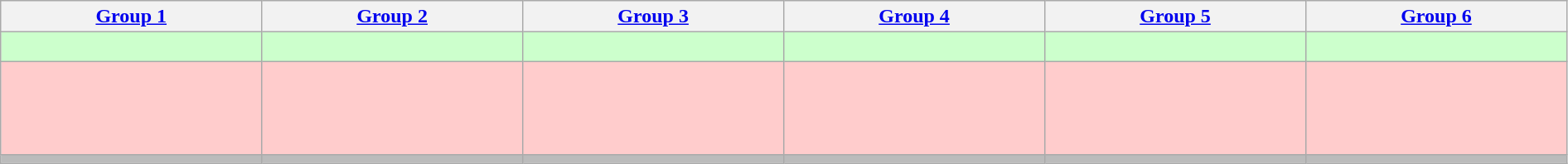<table class="wikitable" style="text-align:center;" width="99.75%">
<tr align="center">
<th width="11.05%"><a href='#'>Group 1</a></th>
<th width="11.05%"><a href='#'>Group 2</a></th>
<th width="11.05%"><a href='#'>Group 3</a></th>
<th width="11.05%"><a href='#'>Group 4</a></th>
<th width="11.05%"><a href='#'>Group 5</a></th>
<th width="11.05%"><a href='#'>Group 6</a></th>
</tr>
<tr style="background:#ccffcc; font-size:90%">
<td style="vertical-align:top"><br></td>
<td style="vertical-align:top"><br></td>
<td style="vertical-align:top"><br></td>
<td style="vertical-align:top"><br></td>
<td style="vertical-align:top"><br></td>
<td style="vertical-align:top"><br></td>
</tr>
<tr style="background:#ffcccc; font-size:90%">
<td style="vertical-align:top"><br><br><br></td>
<td style="vertical-align:top"><br><br><br></td>
<td style="vertical-align:top"><br><br><br><br></td>
<td style="vertical-align:top"><br><br><br></td>
<td style="vertical-align:top"><br><br></td>
<td style="vertical-align:top"><br><br><br></td>
</tr>
<tr style="background:#bbbbbb; font-size:90%">
<td style="vertical-align:top"></td>
<td style="vertical-align:top"></td>
<td style="vertical-align:top"></td>
<td style="vertical-align:top"></td>
<td style="vertical-align:top"></td>
<td style="vertical-align:top"></td>
</tr>
</table>
